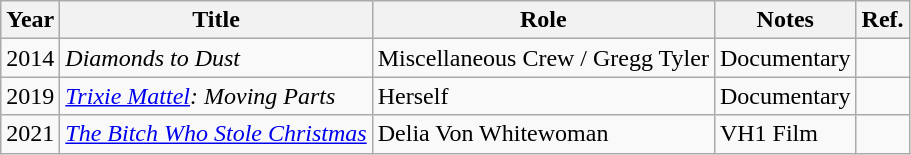<table class="wikitable">
<tr>
<th>Year</th>
<th>Title</th>
<th>Role</th>
<th>Notes</th>
<th>Ref.</th>
</tr>
<tr>
<td>2014</td>
<td><em>Diamonds to Dust</em></td>
<td>Miscellaneous Crew / Gregg Tyler</td>
<td>Documentary</td>
<td></td>
</tr>
<tr>
<td>2019</td>
<td><em><a href='#'>Trixie Mattel</a>: Moving Parts</em></td>
<td>Herself</td>
<td>Documentary</td>
<td></td>
</tr>
<tr>
<td>2021</td>
<td><em><a href='#'>The Bitch Who Stole Christmas</a></em></td>
<td>Delia Von Whitewoman</td>
<td>VH1 Film</td>
<td style="text-align: center;"></td>
</tr>
</table>
